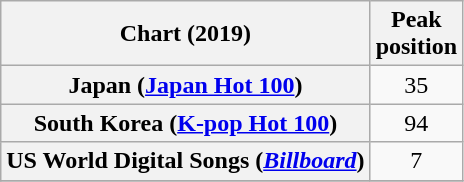<table class="wikitable sortable plainrowheaders" style="text-align:center;">
<tr>
<th>Chart (2019)</th>
<th>Peak<br>position</th>
</tr>
<tr>
<th scope="row">Japan (<a href='#'>Japan Hot 100</a>)</th>
<td>35</td>
</tr>
<tr>
<th scope="row">South Korea (<a href='#'>K-pop Hot 100</a>)</th>
<td>94</td>
</tr>
<tr>
<th scope="row">US World Digital Songs (<em><a href='#'>Billboard</a></em>)</th>
<td>7</td>
</tr>
<tr>
</tr>
</table>
